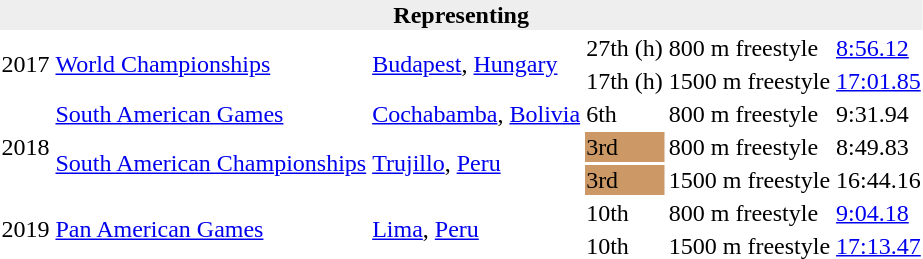<table>
<tr>
<th bgcolor="#eeeeee" colspan="6">Representing </th>
</tr>
<tr>
<td rowspan=2>2017</td>
<td rowspan=2><a href='#'>World Championships</a></td>
<td rowspan=2 align=left> <a href='#'>Budapest</a>, <a href='#'>Hungary</a></td>
<td>27th (h)</td>
<td>800 m freestyle</td>
<td><a href='#'>8:56.12</a></td>
</tr>
<tr>
<td>17th (h)</td>
<td>1500 m freestyle</td>
<td><a href='#'>17:01.85</a></td>
</tr>
<tr>
<td rowspan=3>2018</td>
<td><a href='#'>South American Games</a></td>
<td align=left> <a href='#'>Cochabamba</a>, <a href='#'>Bolivia</a></td>
<td>6th</td>
<td>800 m freestyle</td>
<td>9:31.94</td>
</tr>
<tr>
<td rowspan=2><a href='#'>South American Championships</a></td>
<td align=left rowspan=2> <a href='#'>Trujillo</a>, <a href='#'>Peru</a></td>
<td bgcolor="cc9966">3rd</td>
<td>800 m freestyle</td>
<td>8:49.83</td>
</tr>
<tr>
<td bgcolor="cc9966">3rd</td>
<td>1500 m freestyle</td>
<td>16:44.16</td>
</tr>
<tr>
<td rowspan=2>2019</td>
<td rowspan=2><a href='#'>Pan American Games</a></td>
<td align=left rowspan=2> <a href='#'>Lima</a>, <a href='#'>Peru</a></td>
<td>10th</td>
<td>800 m freestyle</td>
<td><a href='#'>9:04.18</a></td>
</tr>
<tr>
<td>10th</td>
<td>1500 m freestyle</td>
<td><a href='#'>17:13.47</a></td>
</tr>
</table>
